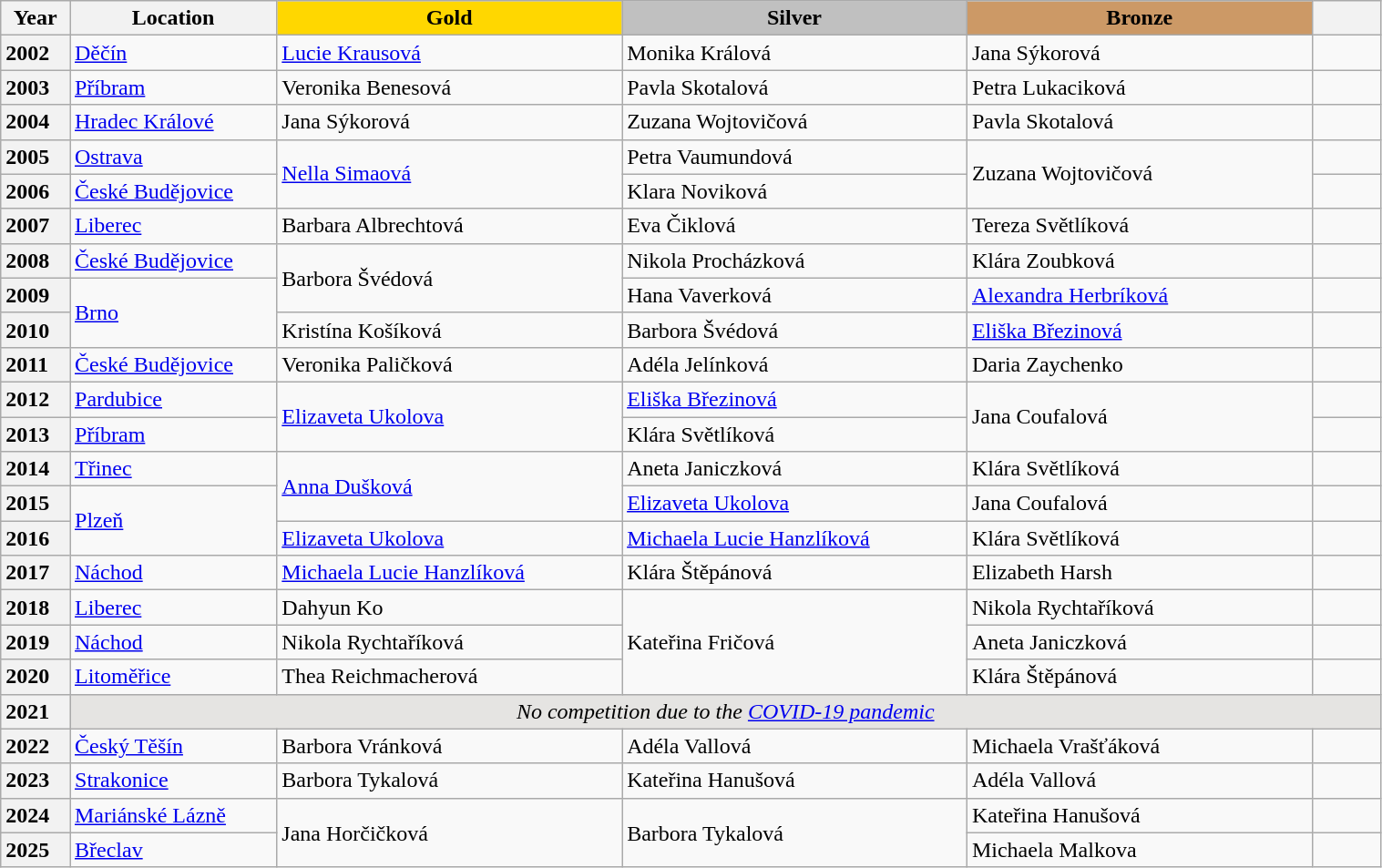<table class="wikitable unsortable" style="text-align:left; width:80%">
<tr>
<th scope="col" style="text-align:center; width:5%">Year</th>
<th scope="col" style="text-align:center; width:15%">Location</th>
<td scope="col" style="text-align:center; width:25%; background:gold"><strong>Gold</strong></td>
<td scope="col" style="text-align:center; width:25%; background:silver"><strong>Silver</strong></td>
<td scope="col" style="text-align:center; width:25%; background:#c96"><strong>Bronze</strong></td>
<th scope="col" style="text-align:center; width:5%"></th>
</tr>
<tr>
<th scope="row" style="text-align:left">2002</th>
<td><a href='#'>Děčín</a></td>
<td><a href='#'>Lucie Krausová</a></td>
<td>Monika Králová</td>
<td>Jana Sýkorová</td>
<td></td>
</tr>
<tr>
<th scope="row" style="text-align:left">2003</th>
<td><a href='#'>Příbram</a></td>
<td>Veronika Benesová</td>
<td>Pavla Skotalová</td>
<td>Petra Lukaciková</td>
<td></td>
</tr>
<tr>
<th scope="row" style="text-align:left">2004</th>
<td><a href='#'>Hradec Králové</a></td>
<td>Jana Sýkorová</td>
<td>Zuzana Wojtovičová</td>
<td>Pavla Skotalová</td>
<td></td>
</tr>
<tr>
<th scope="row" style="text-align:left">2005</th>
<td><a href='#'>Ostrava</a></td>
<td rowspan="2"><a href='#'>Nella Simaová</a></td>
<td>Petra Vaumundová</td>
<td rowspan="2">Zuzana Wojtovičová</td>
<td></td>
</tr>
<tr>
<th scope="row" style="text-align:left">2006</th>
<td><a href='#'>České Budějovice</a></td>
<td>Klara Noviková</td>
<td></td>
</tr>
<tr>
<th scope="row" style="text-align:left">2007</th>
<td><a href='#'>Liberec</a></td>
<td>Barbara Albrechtová</td>
<td>Eva Čiklová</td>
<td>Tereza Světlíková</td>
<td></td>
</tr>
<tr>
<th scope="row" style="text-align:left">2008</th>
<td><a href='#'>České Budějovice</a></td>
<td rowspan="2">Barbora Švédová</td>
<td>Nikola Procházková</td>
<td>Klára Zoubková</td>
<td></td>
</tr>
<tr>
<th scope="row" style="text-align:left">2009</th>
<td rowspan="2"><a href='#'>Brno</a></td>
<td>Hana Vaverková</td>
<td><a href='#'>Alexandra Herbríková</a></td>
<td></td>
</tr>
<tr>
<th scope="row" style="text-align:left">2010</th>
<td>Kristína Košíková</td>
<td>Barbora Švédová</td>
<td><a href='#'>Eliška Březinová</a></td>
<td></td>
</tr>
<tr>
<th scope="row" style="text-align:left">2011</th>
<td><a href='#'>České Budějovice</a></td>
<td>Veronika Paličková</td>
<td>Adéla Jelínková</td>
<td>Daria Zaychenko</td>
<td></td>
</tr>
<tr>
<th scope="row" style="text-align:left">2012</th>
<td><a href='#'>Pardubice</a></td>
<td rowspan="2"><a href='#'>Elizaveta Ukolova</a></td>
<td><a href='#'>Eliška Březinová</a></td>
<td rowspan="2">Jana Coufalová</td>
<td></td>
</tr>
<tr>
<th scope="row" style="text-align:left">2013</th>
<td><a href='#'>Příbram</a></td>
<td>Klára Světlíková</td>
<td></td>
</tr>
<tr>
<th scope="row" style="text-align:left">2014</th>
<td><a href='#'>Třinec</a></td>
<td rowspan="2"><a href='#'>Anna Dušková</a></td>
<td>Aneta Janiczková</td>
<td>Klára Světlíková</td>
<td></td>
</tr>
<tr>
<th scope="row" style="text-align:left">2015</th>
<td rowspan="2"><a href='#'>Plzeň</a></td>
<td><a href='#'>Elizaveta Ukolova</a></td>
<td>Jana Coufalová</td>
<td></td>
</tr>
<tr>
<th scope="row" style="text-align:left">2016</th>
<td><a href='#'>Elizaveta Ukolova</a></td>
<td><a href='#'>Michaela Lucie Hanzlíková</a></td>
<td>Klára Světlíková</td>
<td></td>
</tr>
<tr>
<th scope="row" style="text-align:left">2017</th>
<td><a href='#'>Náchod</a></td>
<td><a href='#'>Michaela Lucie Hanzlíková</a></td>
<td>Klára Štěpánová</td>
<td>Elizabeth Harsh</td>
<td></td>
</tr>
<tr>
<th scope="row" style="text-align:left">2018</th>
<td><a href='#'>Liberec</a></td>
<td>Dahyun Ko</td>
<td rowspan="3">Kateřina Fričová</td>
<td>Nikola Rychtaříková</td>
<td></td>
</tr>
<tr>
<th scope="row" style="text-align:left">2019</th>
<td><a href='#'>Náchod</a></td>
<td>Nikola Rychtaříková</td>
<td>Aneta Janiczková</td>
<td></td>
</tr>
<tr>
<th scope="row" style="text-align:left">2020</th>
<td><a href='#'>Litoměřice</a></td>
<td>Thea Reichmacherová</td>
<td>Klára Štěpánová</td>
<td></td>
</tr>
<tr>
<th scope="row" style="text-align:left">2021</th>
<td colspan="5" align="center" bgcolor="e5e4e2"><em>No competition due to the <a href='#'>COVID-19 pandemic</a></em></td>
</tr>
<tr>
<th scope="row" style="text-align:left">2022</th>
<td><a href='#'>Český Těšín</a></td>
<td>Barbora Vránková</td>
<td>Adéla Vallová</td>
<td>Michaela Vrašťáková</td>
<td></td>
</tr>
<tr>
<th scope="row" style="text-align:left">2023</th>
<td><a href='#'>Strakonice</a></td>
<td>Barbora Tykalová</td>
<td>Kateřina Hanušová</td>
<td>Adéla Vallová</td>
<td></td>
</tr>
<tr>
<th scope="row" style="text-align:left">2024</th>
<td><a href='#'>Mariánské Lázně</a></td>
<td rowspan="2">Jana Horčičková</td>
<td rowspan="2">Barbora Tykalová</td>
<td>Kateřina Hanušová</td>
<td></td>
</tr>
<tr>
<th scope="row" style="text-align:left">2025</th>
<td><a href='#'>Břeclav</a></td>
<td>Michaela Malkova</td>
<td></td>
</tr>
</table>
